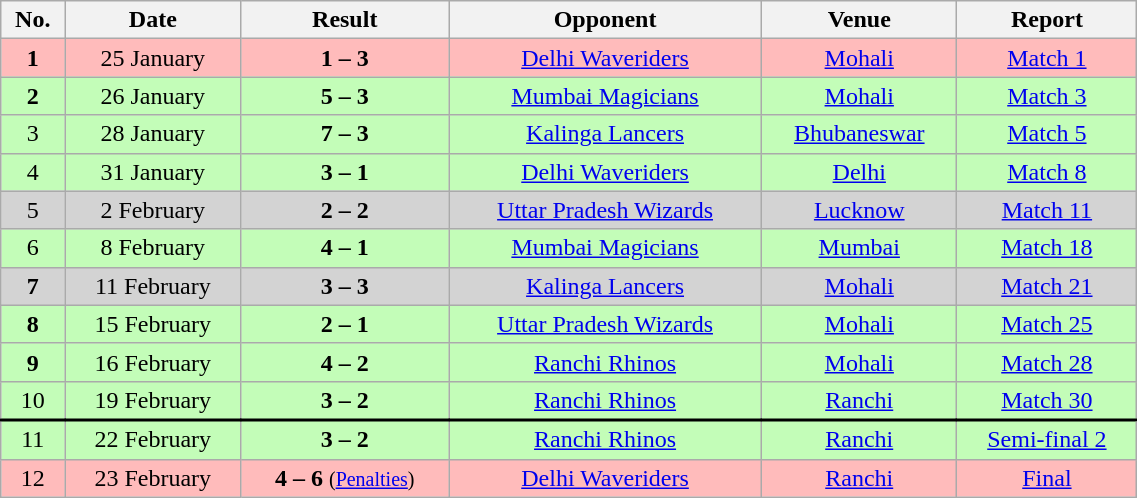<table class=wikitable style="width:60%;text-align:center; border:none">
<tr>
<th>No.</th>
<th>Date</th>
<th>Result</th>
<th>Opponent</th>
<th>Venue</th>
<th>Report</th>
</tr>
<tr style="background:#fbb;">
<td><strong>1</strong></td>
<td>25 January</td>
<td><strong>1 – 3</strong></td>
<td><a href='#'>Delhi Waveriders</a></td>
<td><a href='#'>Mohali</a></td>
<td><a href='#'>Match 1</a></td>
</tr>
<tr style="background:#c3fdb8;">
<td><strong>2</strong></td>
<td>26 January</td>
<td><strong>5 – 3</strong></td>
<td><a href='#'>Mumbai Magicians</a></td>
<td><a href='#'>Mohali</a></td>
<td><a href='#'>Match 3</a></td>
</tr>
<tr style="background:#c3fdb8;">
<td>3</td>
<td>28 January</td>
<td><strong>7 – 3</strong></td>
<td><a href='#'>Kalinga Lancers</a></td>
<td><a href='#'>Bhubaneswar</a></td>
<td><a href='#'>Match 5</a></td>
</tr>
<tr style="background:#c3fdb8;">
<td>4</td>
<td>31 January</td>
<td><strong>3 – 1</strong></td>
<td><a href='#'>Delhi Waveriders</a></td>
<td><a href='#'>Delhi</a></td>
<td><a href='#'>Match 8</a></td>
</tr>
<tr style="background:#d3d3d3;">
<td>5</td>
<td>2 February</td>
<td><strong>2 – 2</strong></td>
<td><a href='#'>Uttar Pradesh Wizards</a></td>
<td><a href='#'>Lucknow</a></td>
<td><a href='#'>Match 11</a></td>
</tr>
<tr style="background:#c3fdb8;">
<td>6</td>
<td>8 February</td>
<td><strong>4 – 1</strong></td>
<td><a href='#'>Mumbai Magicians</a></td>
<td><a href='#'>Mumbai</a></td>
<td><a href='#'>Match 18</a></td>
</tr>
<tr style="background:#d3d3d3;">
<td><strong>7</strong></td>
<td>11 February</td>
<td><strong>3 – 3</strong></td>
<td><a href='#'>Kalinga Lancers</a></td>
<td><a href='#'>Mohali</a></td>
<td><a href='#'>Match 21</a></td>
</tr>
<tr style="background:#c3fdb8;">
<td><strong>8</strong></td>
<td>15 February</td>
<td><strong>2 – 1</strong></td>
<td><a href='#'>Uttar Pradesh Wizards</a></td>
<td><a href='#'>Mohali</a></td>
<td><a href='#'>Match 25</a></td>
</tr>
<tr style="background:#c3fdb8;">
<td><strong>9</strong></td>
<td>16 February</td>
<td><strong>4 – 2</strong></td>
<td><a href='#'>Ranchi Rhinos</a></td>
<td><a href='#'>Mohali</a></td>
<td><a href='#'>Match 28</a></td>
</tr>
<tr style="background:#c3fdb8;">
<td>10</td>
<td>19 February</td>
<td><strong>3 – 2</strong></td>
<td><a href='#'>Ranchi Rhinos</a></td>
<td><a href='#'>Ranchi</a></td>
<td><a href='#'>Match 30</a></td>
</tr>
<tr style="border-top:2px solid black;background:#c3fdb8;">
<td>11</td>
<td>22 February</td>
<td><strong>3 – 2</strong></td>
<td><a href='#'>Ranchi Rhinos</a></td>
<td><a href='#'>Ranchi</a></td>
<td><a href='#'>Semi-final 2</a></td>
</tr>
<tr style="background:#fbb;">
<td>12</td>
<td>23 February</td>
<td><strong>4 – 6</strong> <small>(<a href='#'>Penalties</a>)</small></td>
<td><a href='#'>Delhi Waveriders</a></td>
<td><a href='#'>Ranchi</a></td>
<td><a href='#'>Final</a></td>
</tr>
</table>
